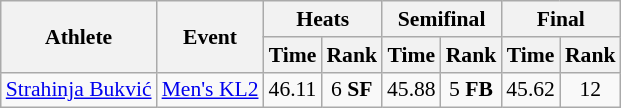<table class="wikitable" style="font-size:90%">
<tr>
<th rowspan="2">Athlete</th>
<th rowspan="2">Event</th>
<th colspan="2">Heats</th>
<th colspan="2">Semifinal</th>
<th colspan="2">Final</th>
</tr>
<tr>
<th>Time</th>
<th>Rank</th>
<th>Time</th>
<th>Rank</th>
<th>Time</th>
<th>Rank</th>
</tr>
<tr align=center>
<td align=left><a href='#'>Strahinja Bukvić</a></td>
<td align=left><a href='#'>Men's KL2</a></td>
<td>46.11</td>
<td>6 <strong>SF</strong></td>
<td>45.88</td>
<td>5 <strong>FB</strong></td>
<td>45.62</td>
<td>12</td>
</tr>
</table>
